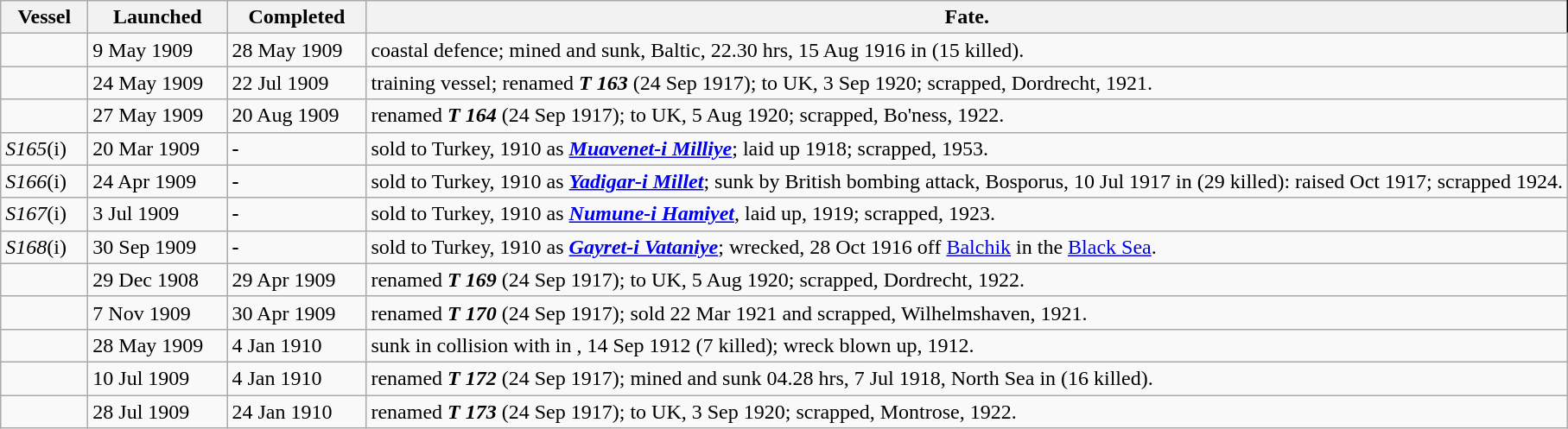<table class="wikitable">
<tr>
<th width="60px">Vessel</th>
<th width="100px">Launched</th>
<th width="100px">Completed</th>
<th style="border-right:1px solid black;">Fate.</th>
</tr>
<tr>
<td></td>
<td>9 May 1909</td>
<td>28 May 1909</td>
<td>coastal defence; mined and sunk, Baltic, 22.30 hrs, 15 Aug 1916 in  (15 killed).</td>
</tr>
<tr>
<td></td>
<td>24 May 1909</td>
<td>22 Jul 1909</td>
<td>training vessel; renamed <strong><em>T 163</em></strong> (24 Sep 1917); to UK, 3 Sep 1920; scrapped, Dordrecht, 1921.</td>
</tr>
<tr>
<td></td>
<td>27 May 1909</td>
<td>20 Aug 1909</td>
<td>renamed <strong><em>T 164</em></strong> (24 Sep 1917); to UK, 5 Aug 1920; scrapped, Bo'ness, 1922.</td>
</tr>
<tr>
<td><em>S165</em>(i)</td>
<td>20 Mar 1909</td>
<td><strong>-</strong></td>
<td>sold to Turkey, 1910 as <strong><em><a href='#'>Muavenet-i Milliye</a></em></strong>; laid up 1918; scrapped, 1953.</td>
</tr>
<tr>
<td><em>S166</em>(i)</td>
<td>24 Apr 1909</td>
<td><strong>-</strong></td>
<td>sold to Turkey, 1910 as <strong><em><a href='#'>Yadigar-i Millet</a></em></strong>; sunk by British bombing attack, Bosporus, 10 Jul 1917 in  (29 killed): raised Oct 1917; scrapped 1924.</td>
</tr>
<tr>
<td><em>S167</em>(i)</td>
<td>3 Jul 1909</td>
<td><strong>-</strong></td>
<td>sold to Turkey, 1910 as <strong><em><a href='#'>Numune-i Hamiyet</a></em></strong>, laid up, 1919; scrapped, 1923.</td>
</tr>
<tr>
<td><em>S168</em>(i)</td>
<td>30 Sep 1909</td>
<td><strong>-</strong></td>
<td>sold to Turkey, 1910 as <strong><em><a href='#'>Gayret-i Vataniye</a></em></strong>; wrecked, 28 Oct 1916 off <a href='#'>Balchik</a> in the <a href='#'>Black Sea</a>.</td>
</tr>
<tr>
<td></td>
<td>29 Dec 1908</td>
<td>29 Apr 1909</td>
<td>renamed <strong><em>T 169</em></strong> (24 Sep 1917); to UK, 5 Aug 1920; scrapped, Dordrecht, 1922.</td>
</tr>
<tr>
<td></td>
<td>7 Nov 1909</td>
<td>30 Apr 1909</td>
<td>renamed <strong><em>T 170</em></strong> (24 Sep 1917); sold 22 Mar 1921 and scrapped, Wilhelmshaven, 1921.</td>
</tr>
<tr>
<td></td>
<td>28 May 1909</td>
<td>4 Jan 1910</td>
<td>sunk in collision with  in , 14 Sep 1912 (7 killed); wreck blown up, 1912.</td>
</tr>
<tr>
<td></td>
<td>10 Jul 1909</td>
<td>4 Jan 1910</td>
<td>renamed <strong><em>T 172</em></strong> (24 Sep 1917); mined and sunk 04.28 hrs, 7 Jul 1918, North Sea in  (16 killed).</td>
</tr>
<tr>
<td></td>
<td>28 Jul 1909</td>
<td>24 Jan 1910</td>
<td>renamed <strong><em>T 173</em></strong> (24 Sep 1917); to UK, 3 Sep 1920; scrapped, Montrose, 1922.</td>
</tr>
</table>
